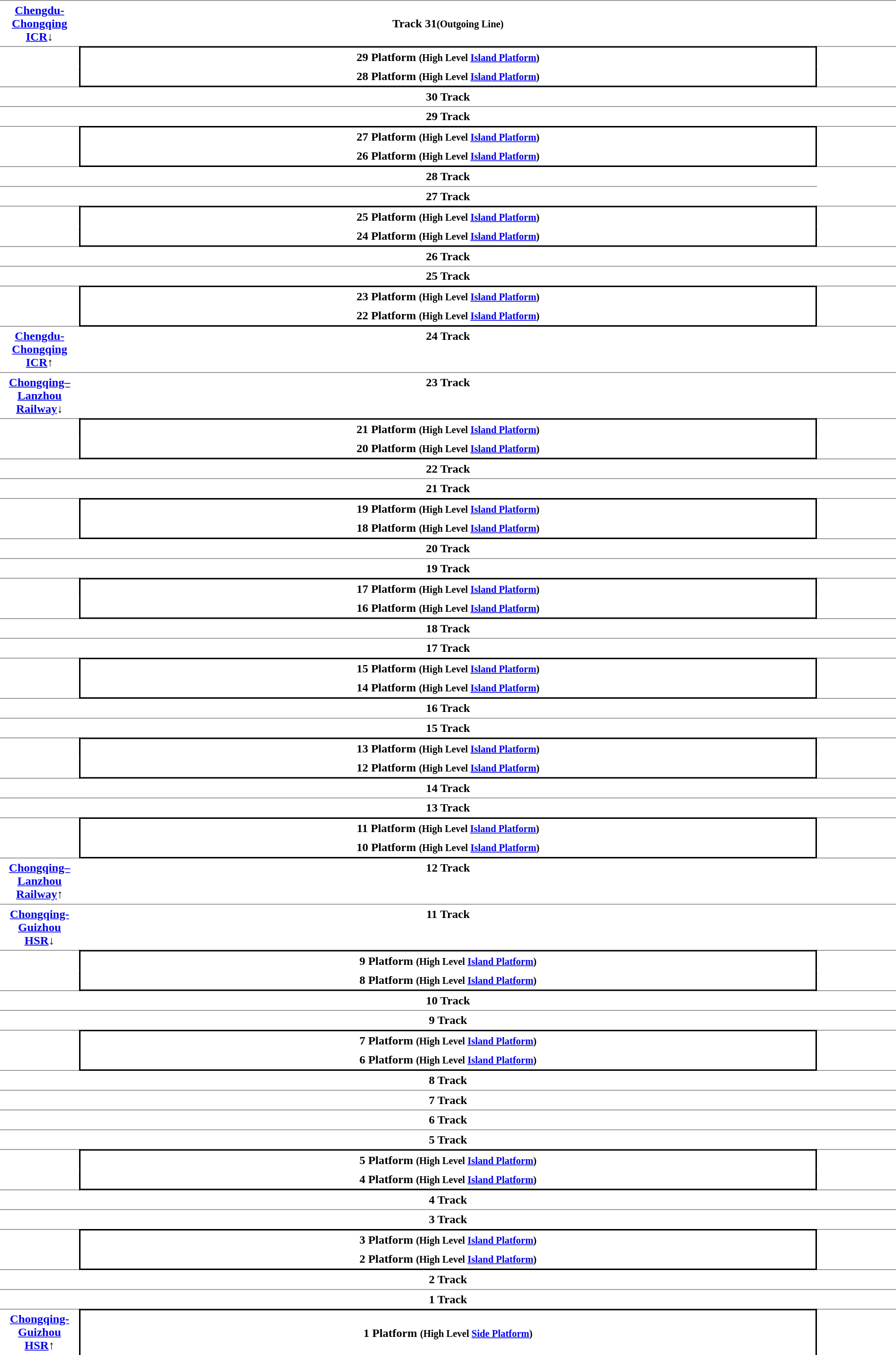<table border=0 cellspacing=0 cellpadding=4>
<tr>
<th style="border-top:solid 1px gray;border-bottom:solid 0px gray;" width=100 valign=top align=center><a href='#'>Chengdu-Chongqing ICR</a>↓</th>
<th style="border-top:solid 1px gray;border-bottom:solid 0px gray;" width=1000 align=center>Track 31<small>(Outgoing Line)</small></th>
<td style="border-top:solid 1px gray;border-bottom:solid 0px gray;" width=100 valign=top align=center></td>
</tr>
<tr>
<td style="border-top:solid 1px gray;" valign=top align=center></td>
<th style="border-top:solid 2px black;border-right:solid 2px black;border-left:solid 2px black;" colspan=1 align=center>29 Platform <small>(High Level <a href='#'>Island Platform</a>)</small></th>
<td style="border-top:solid 1px gray;" valign=top align=center></td>
</tr>
<tr>
<td style="border-bottom:solid 1px gray;" valign=top align=center></td>
<th style="border-right:solid 2px black;border-left:solid 2px black;border-bottom:solid 2px black;" valign=top align=center>28 Platform <small>(High Level <a href='#'>Island Platform</a>)</small></th>
<td style="border-bottom:solid 1px gray;" valign=top align=center></td>
</tr>
<tr>
<td style="border-bottom:solid 1px gray;" valign=top align=center></td>
<th style="border-bottom:solid 1px gray;" valign=top align=center>30 Track</th>
<td style="border-bottom:solid 1px gray;" valign=top align=center></td>
</tr>
<tr>
<td style="border-top:solid 0px gray;" valign=top align=center></td>
<th style="border-top:solid 0px gray;" valign=top align=center>29 Track</th>
<td style="border-top:solid 0px gray;" valign=top align=center></td>
</tr>
<tr>
<td style="border-top:solid 1px gray;" valign=top align=center></td>
<th style="border-top:solid 2px black;border-right:solid 2px black;border-left:solid 2px black;" colspan=1 align=center>27 Platform <small>(High Level <a href='#'>Island Platform</a>)</small></th>
<td style="border-top:solid 1px gray;" valign=top align=center></td>
</tr>
<tr>
<td style="border-bottom:solid 1px gray;" valign=top align=center></td>
<th style="border-right:solid 2px black;border-left:solid 2px black;border-bottom:solid 2px black;" valign=top align=center>26 Platform <small>(High Level <a href='#'>Island Platform</a>)</small></th>
<td style="border-bottom:solid 1px gray;" valign=top align=center></td>
</tr>
<tr>
<td style="border-bottom:solid 1px gray;" valign=top align=center></td>
<th style="border-bottom:solid 1px gray;" valign=top align=center>28 Track</th>
</tr>
<tr>
<td style="border-top:solid 0px gray;" valign=top align=center></td>
<th style="border-top:solid 0px gray;" valign=top align=center>27 Track</th>
<td style="border-top:solid 0px gray;" valign=top align=center></td>
</tr>
<tr>
<td style="border-top:solid 1px gray;" valign=top align=center></td>
<th style="border-top:solid 2px black;border-right:solid 2px black;border-left:solid 2px black;" colspan=1 align=center>25 Platform <small>(High Level <a href='#'>Island Platform</a>)</small></th>
<td style="border-top:solid 1px gray;" valign=top align=center></td>
</tr>
<tr>
<td style="border-bottom:solid 1px gray;" valign=top align=center></td>
<th style="border-right:solid 2px black;border-left:solid 2px black;border-bottom:solid 2px black;" valign=top align=center>24 Platform <small>(High Level <a href='#'>Island Platform</a>)</small></th>
<td style="border-bottom:solid 1px gray;" valign=top align=center></td>
</tr>
<tr>
<td style="border-bottom:solid 1px gray;" valign=top align=center></td>
<th style="border-bottom:solid 1px gray;" valign=top align=center>26 Track</th>
<td style="border-bottom:solid 1px gray;" valign=top align=center></td>
</tr>
<tr>
<td style="border-top:solid 0px gray;" valign=top align=center></td>
<th style="border-top:solid 0px gray;" valign=top align=center>25 Track</th>
<td style="border-top:solid 0px gray;" valign=top align=center></td>
</tr>
<tr>
<th style="border-top:solid 1px gray;" valign=top align=center></th>
<th style="border-top:solid 2px black;border-right:solid 2px black;border-left:solid 2px black;" colspan=1 align=center>23 Platform <small>(High Level <a href='#'>Island Platform</a>)</small></th>
<td style="border-top:solid 1px gray;" valign=top align=center></td>
</tr>
<tr>
<th style="border-bottom:solid 1px gray;" valign=top align=center></th>
<th style="border-right:solid 2px black;border-left:solid 2px black;border-bottom:solid 2px black;" valign=top align=center>22 Platform <small>(High Level <a href='#'>Island Platform</a>)</small></th>
<td style="border-bottom:solid 1px gray;" valign=top align=center></td>
</tr>
<tr>
<th style="border-bottom:solid 1px gray;" valign=top align=center><a href='#'>Chengdu-Chongqing ICR</a>↑</th>
<th style="border-bottom:solid 1px gray;" valign=top align=center>24 Track</th>
<td style="border-bottom:solid 1px gray;" valign=top align=center></td>
</tr>
<tr>
<th style="border-top:solid 0px gray;" valign=top align=center><a href='#'>Chongqing–Lanzhou Railway</a>↓</th>
<th style="border-top:solid 0px gray;" valign=top align=center>23 Track</th>
<td style="border-top:solid 0px gray;" valign=top align=center></td>
</tr>
<tr>
<td style="border-top:solid 1px gray;" valign=top align=center></td>
<th style="border-top:solid 2px black;border-right:solid 2px black;border-left:solid 2px black;" colspan=1 align=center>21 Platform <small>(High Level <a href='#'>Island Platform</a>)</small></th>
<td style="border-top:solid 1px gray;" valign=top align=center></td>
</tr>
<tr>
<td style="border-bottom:solid 1px gray;" valign=top align=center></td>
<th style="border-right:solid 2px black;border-left:solid 2px black;border-bottom:solid 2px black;" valign=top align=center>20 Platform <small>(High Level <a href='#'>Island Platform</a>)</small></th>
<td style="border-bottom:solid 1px gray;" valign=top align=center></td>
</tr>
<tr>
<td style="border-bottom:solid 1px gray;" valign=top align=center></td>
<th style="border-bottom:solid 1px gray;" valign=top align=center>22 Track</th>
<td style="border-bottom:solid 1px gray;" valign=top align=center></td>
</tr>
<tr>
<td style="border-top:solid 0px gray;" valign=top align=center></td>
<th style="border-top:solid 0px gray;" valign=top align=center>21 Track</th>
<td style="border-top:solid 0px gray;" valign=top align=center></td>
</tr>
<tr>
<td style="border-top:solid 1px gray;" valign=top align=center></td>
<th style="border-top:solid 2px black;border-right:solid 2px black;border-left:solid 2px black;" colspan=1 align=center>19 Platform <small>(High Level <a href='#'>Island Platform</a>)</small></th>
<td style="border-top:solid 1px gray;" valign=top align=center></td>
</tr>
<tr>
<td style="border-bottom:solid 1px gray;" valign=top align=center></td>
<th style="border-right:solid 2px black;border-left:solid 2px black;border-bottom:solid 2px black;" valign=top align=center>18 Platform <small>(High Level <a href='#'>Island Platform</a>)</small></th>
<td style="border-bottom:solid 1px gray;" valign=top align=center></td>
</tr>
<tr>
<td style="border-bottom:solid 1px gray;" valign=top align=center></td>
<th style="border-bottom:solid 1px gray;" valign=top align=center>20 Track</th>
<td style="border-bottom:solid 1px gray;" valign=top align=center></td>
</tr>
<tr>
<td style="border-top:solid 0px gray;" valign=top align=center></td>
<th style="border-top:solid 0px gray;" valign=top align=center>19 Track</th>
<td style="border-top:solid 0px gray;" valign=top align=center></td>
</tr>
<tr>
<td style="border-top:solid 1px gray;" valign=top align=center></td>
<th style="border-top:solid 2px black;border-right:solid 2px black;border-left:solid 2px black;" colspan=1 align=center>17 Platform <small>(High Level <a href='#'>Island Platform</a>)</small></th>
<td style="border-top:solid 1px gray;" valign=top align=center></td>
</tr>
<tr>
<td style="border-bottom:solid 1px gray;" valign=top align=center></td>
<th style="border-right:solid 2px black;border-left:solid 2px black;border-bottom:solid 2px black;" valign=top align=center>16 Platform <small>(High Level <a href='#'>Island Platform</a>)</small></th>
<td style="border-bottom:solid 1px gray;" valign=top align=center></td>
</tr>
<tr>
<td style="border-bottom:solid 1px gray;" valign=top align=center></td>
<th style="border-bottom:solid 1px gray;" valign=top align=center>18 Track</th>
<td style="border-bottom:solid 1px gray;" valign=top align=center></td>
</tr>
<tr>
<td style="border-top:solid 0px gray;" valign=top align=center></td>
<th style="border-top:solid 0px gray;" valign=top align=center>17 Track</th>
<td style="border-top:solid 0px gray;" valign=top align=center></td>
</tr>
<tr>
<td style="border-top:solid 1px gray;" valign=top align=center></td>
<th style="border-top:solid 2px black;border-right:solid 2px black;border-left:solid 2px black;" colspan=1 align=center>15 Platform <small>(High Level <a href='#'>Island Platform</a>)</small></th>
<td style="border-top:solid 1px gray;" valign=top align=center></td>
</tr>
<tr>
<td style="border-bottom:solid 1px gray;" valign=top align=center></td>
<th style="border-right:solid 2px black;border-left:solid 2px black;border-bottom:solid 2px black;" valign=top align=center>14 Platform <small>(High Level <a href='#'>Island Platform</a>)</small></th>
<td style="border-bottom:solid 1px gray;" valign=top align=center></td>
</tr>
<tr>
<td style="border-bottom:solid 1px gray;" valign=top align=center></td>
<th style="border-bottom:solid 1px gray;" valign=top align=center>16 Track</th>
<td style="border-bottom:solid 1px gray;" valign=top align=center></td>
</tr>
<tr>
<td style="border-top:solid 0px gray;" valign=top align=center></td>
<th style="border-top:solid 0px gray;" valign=top align=center>15 Track</th>
<td style="border-top:solid 0px gray;" valign=top align=center></td>
</tr>
<tr>
<td style="border-top:solid 1px gray;" valign=top align=center></td>
<th style="border-top:solid 2px black;border-right:solid 2px black;border-left:solid 2px black;" colspan=1 align=center>13 Platform <small>(High Level <a href='#'>Island Platform</a>)</small></th>
<td style="border-top:solid 1px gray;" valign=top align=center></td>
</tr>
<tr>
<td style="border-bottom:solid 1px gray;" valign=top align=center></td>
<th style="border-right:solid 2px black;border-left:solid 2px black;border-bottom:solid 2px black;" valign=top align=center>12 Platform <small>(High Level <a href='#'>Island Platform</a>)</small></th>
<td style="border-bottom:solid 1px gray;" valign=top align=center></td>
</tr>
<tr>
<td style="border-bottom:solid 1px gray;" valign=top align=center></td>
<th style="border-bottom:solid 1px gray;" valign=top align=center>14 Track</th>
<td style="border-bottom:solid 1px gray;" valign=top align=center></td>
</tr>
<tr>
<td style="border-top:solid 0px gray;" valign=top align=center></td>
<th style="border-top:solid 0px gray;" valign=top align=center>13 Track</th>
<td style="border-top:solid 0px gray;" valign=top align=center></td>
</tr>
<tr>
<td style="border-top:solid 1px gray;" valign=top align=center></td>
<th style="border-top:solid 2px black;border-right:solid 2px black;border-left:solid 2px black;" colspan=1 align=center>11 Platform <small>(High Level <a href='#'>Island Platform</a>)</small></th>
<td style="border-top:solid 1px gray;" valign=top align=center></td>
</tr>
<tr>
<td style="border-bottom:solid 1px gray;" valign=top align=center></td>
<th style="border-right:solid 2px black;border-left:solid 2px black;border-bottom:solid 2px black;" valign=top align=center>10 Platform <small>(High Level <a href='#'>Island Platform</a>)</small></th>
<th style="border-bottom:solid 1px gray;" valign=top align=center></th>
</tr>
<tr>
<th style="border-bottom:solid 1px gray;" valign=top align=center><a href='#'>Chongqing–Lanzhou Railway</a>↑</th>
<th style="border-bottom:solid 1px gray;" valign=top align=center>12 Track</th>
<td style="border-bottom:solid 1px gray;" valign=top align=center></td>
</tr>
<tr>
<th style="border-top:solid 0px gray;" valign=top align=center><a href='#'>Chongqing-Guizhou HSR</a>↓</th>
<th style="border-top:solid 0px gray;" valign=top align=center>11 Track</th>
<td style="border-top:solid 0px gray;" valign=top align=center></td>
</tr>
<tr>
<td style="border-top:solid 1px gray;" valign=top align=center></td>
<th style="border-top:solid 2px black;border-right:solid 2px black;border-left:solid 2px black;" colspan=1 align=center>9 Platform <small>(High Level <a href='#'>Island Platform</a>)</small></th>
<td style="border-top:solid 1px gray;" valign=top align=center></td>
</tr>
<tr>
<td style="border-bottom:solid 1px gray;" valign=top align=center></td>
<th style="border-right:solid 2px black;border-left:solid 2px black;border-bottom:solid 2px black;" valign=top align=center>8 Platform <small>(High Level <a href='#'>Island Platform</a>)</small></th>
<td style="border-bottom:solid 1px gray;" valign=top align=center></td>
</tr>
<tr>
<td style="border-bottom:solid 1px gray;" valign=top align=center></td>
<th style="border-bottom:solid 1px gray;" valign=top align=center>10 Track</th>
<td style="border-bottom:solid 1px gray;" valign=top align=center></td>
</tr>
<tr>
<td style="border-top:solid 0px gray;" valign=top align=center></td>
<th style="border-top:solid 0px gray;" valign=top align=center>9 Track</th>
<td style="border-top:solid 0px gray;" valign=top align=center></td>
</tr>
<tr>
<td style="border-top:solid 1px gray;" valign=top align=center></td>
<th style="border-top:solid 2px black;border-right:solid 2px black;border-left:solid 2px black;" colspan=1 align=center>7 Platform <small>(High Level <a href='#'>Island Platform</a>)</small></th>
<td style="border-top:solid 1px gray;" valign=top align=center></td>
</tr>
<tr>
<td style="border-bottom:solid 1px gray;" valign=top align=center></td>
<th style="border-right:solid 2px black;border-left:solid 2px black;border-bottom:solid 2px black;" valign=top align=center>6 Platform <small>(High Level <a href='#'>Island Platform</a>)</small></th>
<td style="border-bottom:solid 1px gray;" valign=top align=center></td>
</tr>
<tr>
<td style="border-bottom:solid 1px gray;" valign=top align=center></td>
<th style="border-bottom:solid 1px gray;" valign=top align=center>8 Track</th>
<td style="border-bottom:solid 1px gray;" valign=top align=center></td>
</tr>
<tr>
<td style="border-bottom:solid 1px gray;" valign=top align=center></td>
<th style="border-bottom:solid 1px gray;" valign=top align=center>7 Track</th>
<td style="border-bottom:solid 1px gray;" valign=top align=center></td>
</tr>
<tr>
<td style="border-bottom:solid 1px gray;" valign=top align=center></td>
<th style="border-bottom:solid 1px gray;" valign=top align=center>6 Track</th>
<td style="border-bottom:solid 1px gray;" valign=top align=center></td>
</tr>
<tr>
<td style="border-top:solid 0px gray;" valign=top align=center></td>
<th style="border-top:solid 0px gray;" valign=top align=center>5 Track</th>
<td style="border-top:solid 0px gray;" valign=top align=center></td>
</tr>
<tr>
<td style="border-top:solid 1px gray;" valign=top align=center></td>
<th style="border-top:solid 2px black;border-right:solid 2px black;border-left:solid 2px black;" colspan=1 align=center>5 Platform <small>(High Level <a href='#'>Island Platform</a>)</small></th>
<td style="border-top:solid 1px gray;" valign=top align=center></td>
</tr>
<tr>
<td style="border-bottom:solid 1px gray;" valign=top align=center></td>
<th style="border-right:solid 2px black;border-left:solid 2px black;border-bottom:solid 2px black;" valign=top align=center>4 Platform <small>(High Level <a href='#'>Island Platform</a>)</small></th>
<td style="border-bottom:solid 1px gray;" valign=top align=center></td>
</tr>
<tr>
<td style="border-bottom:solid 1px gray;" valign=top align=center></td>
<th style="border-bottom:solid 1px gray;" valign=top align=center>4 Track</th>
<td style="border-bottom:solid 1px gray;" valign=top align=center></td>
</tr>
<tr>
<td style="border-top:solid 0px gray;" valign=top align=center></td>
<th style="border-top:solid 0px gray;" valign=top align=center>3 Track</th>
<td style="border-top:solid 0px gray;" valign=top align=center></td>
</tr>
<tr>
<td style="border-top:solid 1px gray;" valign=top align=center></td>
<th style="border-top:solid 2px black;border-right:solid 2px black;border-left:solid 2px black;" colspan=1 align=center>3 Platform <small>(High Level <a href='#'>Island Platform</a>)</small></th>
<td style="border-top:solid 1px gray;" valign=top align=center></td>
</tr>
<tr>
<td style="border-bottom:solid 1px gray;" valign=top align=center></td>
<th style="border-right:solid 2px black;border-left:solid 2px black;border-bottom:solid 2px black;" valign=top align=center>2 Platform <small>(High Level <a href='#'>Island Platform</a>)</small></th>
<td style="border-bottom:solid 1px gray;" valign=top align=center></td>
</tr>
<tr>
<td style="border-bottom:solid 1px gray;" valign=top align=center></td>
<th style="border-bottom:solid 1px gray;" valign=top align=center>2 Track</th>
<td style="border-bottom:solid 1px gray;" valign=top align=center></td>
</tr>
<tr>
<td style="border-top:solid 0px gray;" valign=top align=center></td>
<th style="border-top:solid 0px gray;" valign=top align=center>1 Track</th>
<td style="border-top:solid 0px gray;" valign=top align=center></td>
</tr>
<tr>
<th style="border-top:solid 1px gray;" valign=top align=center><a href='#'>Chongqing-Guizhou HSR</a>↑</th>
<th style="border-top:solid 2px black;border-right:solid 2px black;border-left:solid 2px black;" colspan=1 align=center>1 Platform <small>(High Level <a href='#'>Side Platform</a>)</small></th>
<td style="border-top:solid 1px gray;" valign=top align=center></td>
</tr>
</table>
